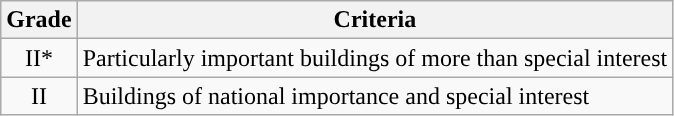<table class="wikitable">
<tr>
<th>Grade</th>
<th>Criteria</th>
</tr>
<tr>
<td align="center" >II*</td>
<td>Particularly important buildings of more than special interest</td>
</tr>
<tr>
<td align="center" >II</td>
<td>Buildings of national importance and special interest</td>
</tr>
</table>
